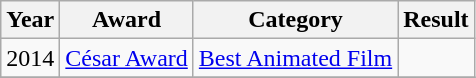<table class="wikitable">
<tr>
<th>Year</th>
<th>Award</th>
<th>Category</th>
<th>Result</th>
</tr>
<tr>
<td>2014</td>
<td><a href='#'>César Award</a></td>
<td><a href='#'>Best Animated Film</a></td>
<td></td>
</tr>
<tr>
</tr>
</table>
